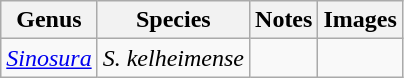<table class="wikitable">
<tr>
<th>Genus</th>
<th>Species</th>
<th>Notes</th>
<th>Images</th>
</tr>
<tr>
<td><em><a href='#'>Sinosura</a></em></td>
<td><em>S. kelheimense</em></td>
<td></td>
<td></td>
</tr>
</table>
